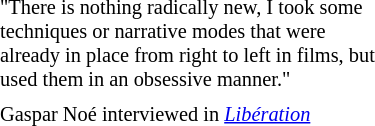<table class="toccolours" style="float: left; margin-right: 1em; font-size: 85%; color:black; width:20em; max-width: 35%;" cellspacing="5">
<tr>
<td style="text-align: left;">"There is nothing radically new, I took some techniques or narrative modes that were already in place from right to left in films, but used them in an obsessive manner."</td>
</tr>
<tr>
<td style="text-align: left;">Gaspar Noé interviewed in <em><a href='#'>Libération</a></em></td>
</tr>
</table>
